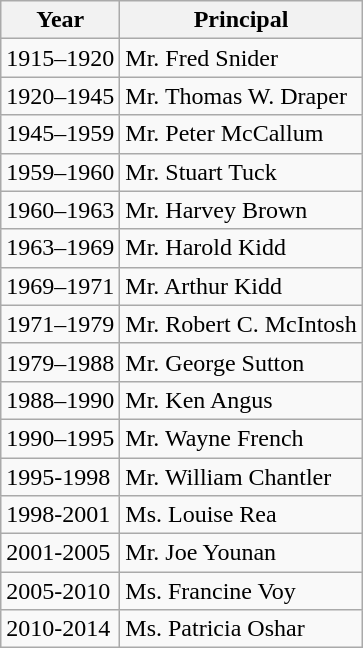<table class="wikitable">
<tr>
<th>Year</th>
<th>Principal</th>
</tr>
<tr>
<td>1915–1920</td>
<td>Mr. Fred Snider</td>
</tr>
<tr>
<td>1920–1945</td>
<td>Mr. Thomas W. Draper</td>
</tr>
<tr>
<td>1945–1959</td>
<td>Mr. Peter McCallum</td>
</tr>
<tr>
<td>1959–1960</td>
<td>Mr. Stuart Tuck</td>
</tr>
<tr>
<td>1960–1963</td>
<td>Mr. Harvey Brown</td>
</tr>
<tr>
<td>1963–1969</td>
<td>Mr. Harold Kidd</td>
</tr>
<tr>
<td>1969–1971</td>
<td>Mr. Arthur Kidd</td>
</tr>
<tr>
<td>1971–1979</td>
<td>Mr. Robert C. McIntosh</td>
</tr>
<tr>
<td>1979–1988</td>
<td>Mr. George Sutton</td>
</tr>
<tr>
<td>1988–1990</td>
<td>Mr. Ken Angus</td>
</tr>
<tr>
<td>1990–1995</td>
<td>Mr. Wayne French</td>
</tr>
<tr>
<td>1995-1998</td>
<td>Mr. William Chantler</td>
</tr>
<tr>
<td>1998-2001</td>
<td>Ms. Louise Rea</td>
</tr>
<tr>
<td>2001-2005</td>
<td>Mr. Joe Younan</td>
</tr>
<tr>
<td>2005-2010</td>
<td>Ms. Francine Voy</td>
</tr>
<tr>
<td>2010-2014</td>
<td>Ms. Patricia Oshar</td>
</tr>
</table>
